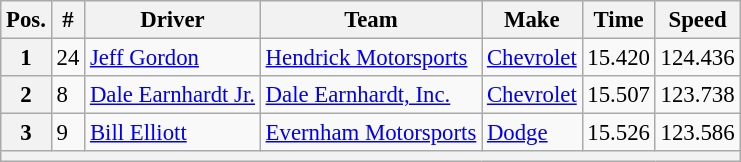<table class="wikitable" style="font-size:95%">
<tr>
<th>Pos.</th>
<th>#</th>
<th>Driver</th>
<th>Team</th>
<th>Make</th>
<th>Time</th>
<th>Speed</th>
</tr>
<tr>
<th>1</th>
<td>24</td>
<td><a href='#'>Jeff Gordon</a></td>
<td><a href='#'>Hendrick Motorsports</a></td>
<td><a href='#'>Chevrolet</a></td>
<td>15.420</td>
<td>124.436</td>
</tr>
<tr>
<th>2</th>
<td>8</td>
<td><a href='#'>Dale Earnhardt Jr.</a></td>
<td><a href='#'>Dale Earnhardt, Inc.</a></td>
<td><a href='#'>Chevrolet</a></td>
<td>15.507</td>
<td>123.738</td>
</tr>
<tr>
<th>3</th>
<td>9</td>
<td><a href='#'>Bill Elliott</a></td>
<td><a href='#'>Evernham Motorsports</a></td>
<td><a href='#'>Dodge</a></td>
<td>15.526</td>
<td>123.586</td>
</tr>
<tr>
<th colspan="7"></th>
</tr>
</table>
